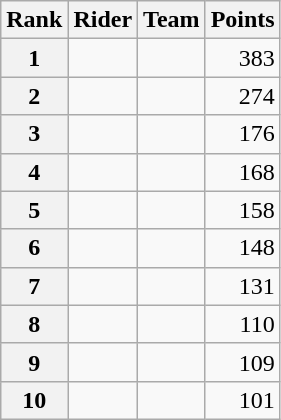<table class="wikitable">
<tr>
<th scope="col">Rank</th>
<th scope="col">Rider</th>
<th scope="col">Team</th>
<th scope="col">Points</th>
</tr>
<tr>
<th scope="row">1</th>
<td> </td>
<td></td>
<td style="text-align:right;">383</td>
</tr>
<tr>
<th scope="row">2</th>
<td> </td>
<td></td>
<td style="text-align:right;">274</td>
</tr>
<tr>
<th scope="row">3</th>
<td></td>
<td></td>
<td style="text-align:right;">176</td>
</tr>
<tr>
<th scope="row">4</th>
<td></td>
<td></td>
<td style="text-align:right;">168</td>
</tr>
<tr>
<th scope="row">5</th>
<td></td>
<td></td>
<td style="text-align:right;">158</td>
</tr>
<tr>
<th scope="row">6</th>
<td></td>
<td></td>
<td style="text-align:right;">148</td>
</tr>
<tr>
<th scope="row">7</th>
<td></td>
<td></td>
<td style="text-align:right;">131</td>
</tr>
<tr>
<th scope="row">8</th>
<td></td>
<td></td>
<td style="text-align:right;">110</td>
</tr>
<tr>
<th scope="row">9</th>
<td></td>
<td></td>
<td style="text-align:right;">109</td>
</tr>
<tr>
<th scope="row">10</th>
<td></td>
<td></td>
<td style="text-align:right;">101</td>
</tr>
</table>
